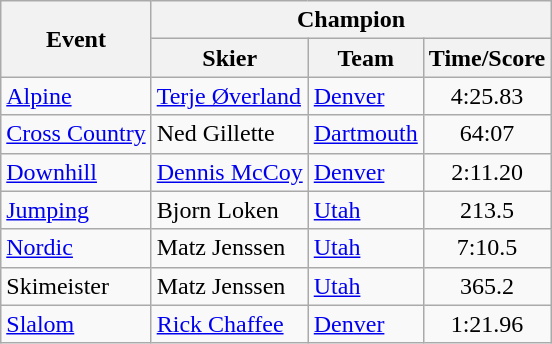<table class="wikitable">
<tr>
<th rowspan="2">Event</th>
<th colspan="3" bgcolor=000000>Champion</th>
</tr>
<tr>
<th>Skier</th>
<th>Team</th>
<th>Time/Score</th>
</tr>
<tr>
<td><a href='#'>Alpine</a></td>
<td> <a href='#'>Terje Øverland</a></td>
<td><a href='#'>Denver</a></td>
<td align=center>4:25.83</td>
</tr>
<tr>
<td><a href='#'>Cross Country</a></td>
<td>Ned Gillette</td>
<td><a href='#'>Dartmouth</a></td>
<td align=center>64:07</td>
</tr>
<tr>
<td><a href='#'>Downhill</a></td>
<td><a href='#'>Dennis McCoy</a></td>
<td><a href='#'>Denver</a></td>
<td align=center>2:11.20</td>
</tr>
<tr>
<td><a href='#'>Jumping</a></td>
<td> Bjorn Loken</td>
<td><a href='#'>Utah</a></td>
<td align=center>213.5</td>
</tr>
<tr>
<td><a href='#'>Nordic</a></td>
<td> Matz Jenssen </td>
<td><a href='#'>Utah</a></td>
<td align=center>7:10.5</td>
</tr>
<tr>
<td>Skimeister</td>
<td> Matz Jenssen</td>
<td><a href='#'>Utah</a></td>
<td align=center>365.2</td>
</tr>
<tr>
<td><a href='#'>Slalom</a></td>
<td><a href='#'>Rick Chaffee</a> </td>
<td><a href='#'>Denver</a></td>
<td align=center>1:21.96</td>
</tr>
</table>
